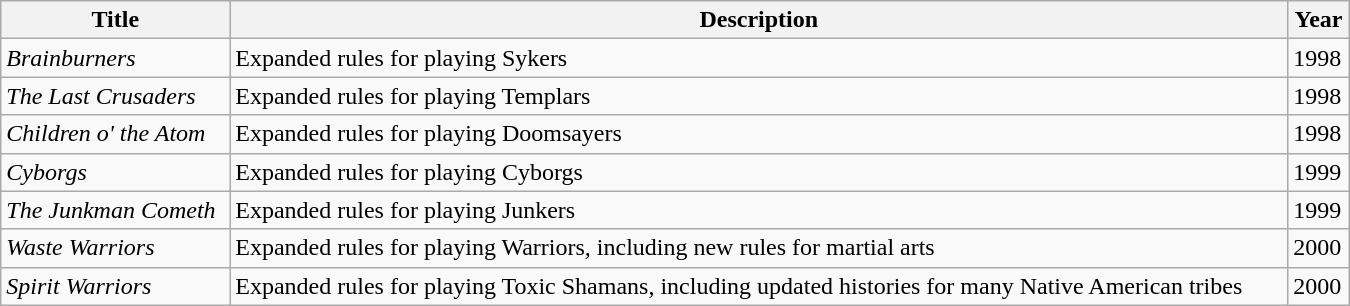<table class="wikitable" style="width: 900px">
<tr>
<th>Title</th>
<th>Description</th>
<th>Year</th>
</tr>
<tr>
<td><em>Brainburners</em></td>
<td>Expanded rules for playing Sykers</td>
<td>1998</td>
</tr>
<tr>
<td><em>The Last Crusaders</em></td>
<td>Expanded rules for playing Templars</td>
<td>1998</td>
</tr>
<tr>
<td><em>Children o' the Atom</em></td>
<td>Expanded rules for playing Doomsayers</td>
<td>1998</td>
</tr>
<tr>
<td><em>Cyborgs</em></td>
<td>Expanded rules for playing Cyborgs</td>
<td>1999</td>
</tr>
<tr>
<td><em>The Junkman Cometh</em></td>
<td>Expanded rules for playing Junkers</td>
<td>1999</td>
</tr>
<tr>
<td><em>Waste Warriors</em></td>
<td>Expanded rules for playing Warriors, including new rules for martial arts</td>
<td>2000</td>
</tr>
<tr>
<td><em>Spirit Warriors</em></td>
<td>Expanded rules for playing Toxic Shamans, including updated histories for many Native American tribes</td>
<td>2000</td>
</tr>
</table>
